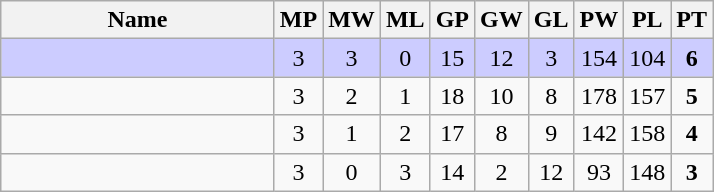<table class=wikitable style="text-align:center">
<tr>
<th width=175>Name</th>
<th width=20>MP</th>
<th width=20>MW</th>
<th width=20>ML</th>
<th width=20>GP</th>
<th width=20>GW</th>
<th width=20>GL</th>
<th width=20>PW</th>
<th width=20>PL</th>
<th width=20>PT</th>
</tr>
<tr style="background-color:#ccccff;">
<td style="text-align:left;"><strong></strong></td>
<td>3</td>
<td>3</td>
<td>0</td>
<td>15</td>
<td>12</td>
<td>3</td>
<td>154</td>
<td>104</td>
<td><strong>6</strong></td>
</tr>
<tr>
<td style="text-align:left;"></td>
<td>3</td>
<td>2</td>
<td>1</td>
<td>18</td>
<td>10</td>
<td>8</td>
<td>178</td>
<td>157</td>
<td><strong>5</strong></td>
</tr>
<tr>
<td style="text-align:left;"></td>
<td>3</td>
<td>1</td>
<td>2</td>
<td>17</td>
<td>8</td>
<td>9</td>
<td>142</td>
<td>158</td>
<td><strong>4</strong></td>
</tr>
<tr>
<td style="text-align:left;"></td>
<td>3</td>
<td>0</td>
<td>3</td>
<td>14</td>
<td>2</td>
<td>12</td>
<td>93</td>
<td>148</td>
<td><strong>3</strong></td>
</tr>
</table>
